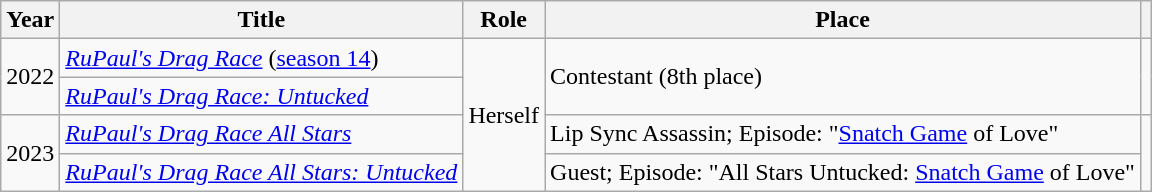<table class="wikitable">
<tr>
<th>Year</th>
<th>Title</th>
<th>Role</th>
<th>Place</th>
<th style="text-align: center;" class="unsortable"></th>
</tr>
<tr>
<td rowspan="2">2022</td>
<td><em><a href='#'>RuPaul's Drag Race</a></em> (<a href='#'>season 14</a>)</td>
<td rowspan="4">Herself</td>
<td rowspan="2">Contestant (8th place)</td>
<td rowspan="2"></td>
</tr>
<tr>
<td><em><a href='#'>RuPaul's Drag Race: Untucked</a></em></td>
</tr>
<tr>
<td rowspan="2">2023</td>
<td><em><a href='#'>RuPaul's Drag Race All Stars</a></em></td>
<td>Lip Sync Assassin; Episode: "<a href='#'>Snatch Game</a> of Love"</td>
<td rowspan="2"></td>
</tr>
<tr>
<td scope="row"><em><a href='#'>RuPaul's Drag Race All Stars: Untucked</a></em></td>
<td>Guest; Episode: "All Stars Untucked: <a href='#'>Snatch Game</a> of Love"</td>
</tr>
</table>
